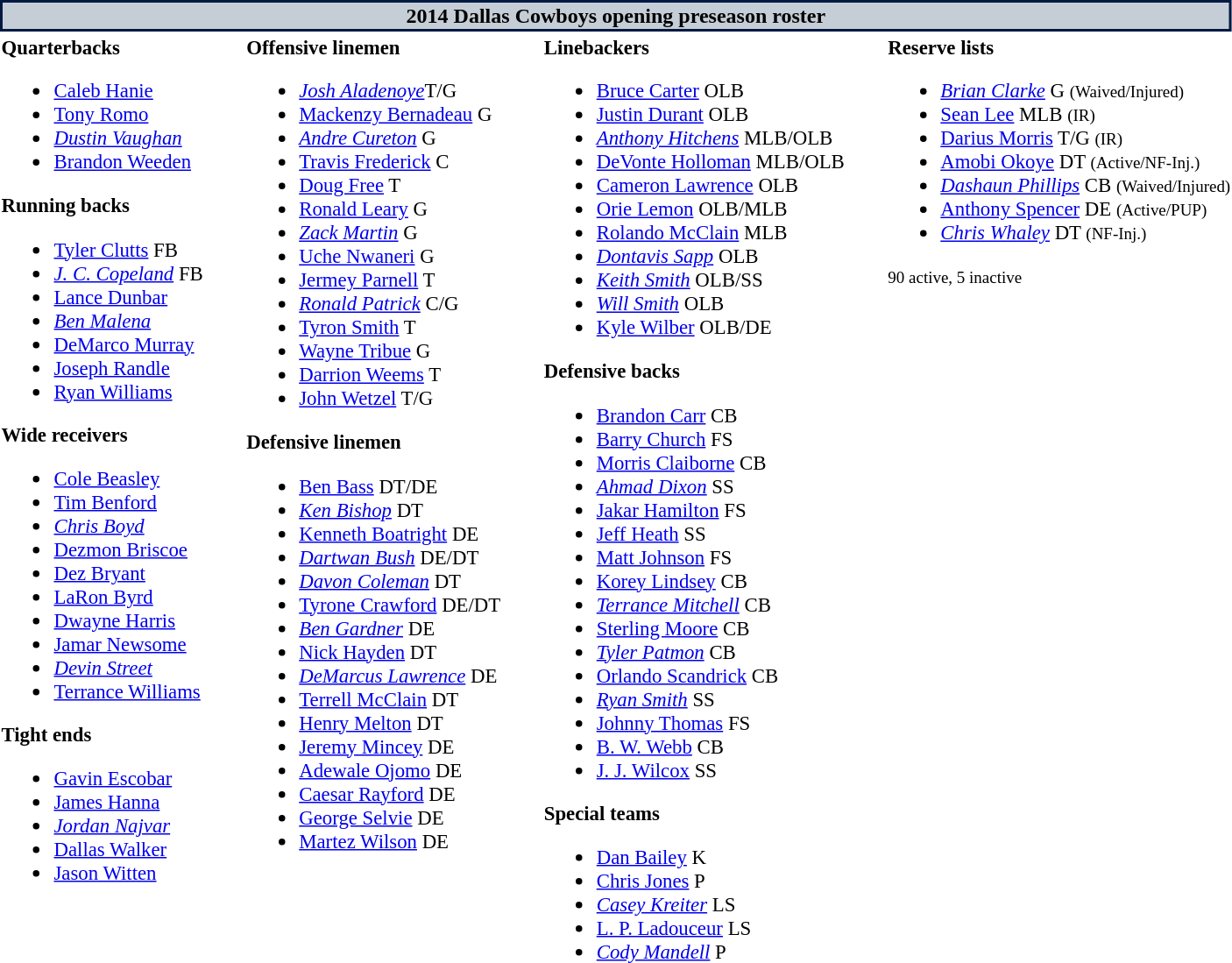<table class="toccolours" style="text-align: left;">
<tr>
<th colspan="7" style="background:#c5ced6; color:black; border: 2px solid #001942; text-align: center;">2014 Dallas Cowboys opening preseason roster</th>
</tr>
<tr>
<td style="font-size:95%; vertical-align:top;"><strong>Quarterbacks</strong><br><ul><li> <a href='#'>Caleb Hanie</a></li><li> <a href='#'>Tony Romo</a></li><li> <em><a href='#'>Dustin Vaughan</a></em></li><li> <a href='#'>Brandon Weeden</a></li></ul><strong>Running backs</strong><ul><li> <a href='#'>Tyler Clutts</a> FB</li><li> <em><a href='#'>J. C. Copeland</a></em> FB</li><li> <a href='#'>Lance Dunbar</a></li><li> <em><a href='#'>Ben Malena</a></em></li><li> <a href='#'>DeMarco Murray</a></li><li> <a href='#'>Joseph Randle</a></li><li> <a href='#'>Ryan Williams</a></li></ul><strong>Wide receivers</strong><ul><li> <a href='#'>Cole Beasley</a></li><li> <a href='#'>Tim Benford</a></li><li> <em><a href='#'>Chris Boyd</a></em></li><li> <a href='#'>Dezmon Briscoe</a></li><li> <a href='#'>Dez Bryant</a></li><li> <a href='#'>LaRon Byrd</a></li><li> <a href='#'>Dwayne Harris</a></li><li> <a href='#'>Jamar Newsome</a></li><li> <em><a href='#'>Devin Street</a></em></li><li> <a href='#'>Terrance Williams</a></li></ul><strong>Tight ends</strong><ul><li> <a href='#'>Gavin Escobar</a></li><li> <a href='#'>James Hanna</a></li><li> <em><a href='#'>Jordan Najvar</a></em></li><li> <a href='#'>Dallas Walker</a></li><li> <a href='#'>Jason Witten</a></li></ul></td>
<td style="width: 25px;"></td>
<td style="font-size:95%; vertical-align:top;"><strong>Offensive linemen</strong><br><ul><li> <em><a href='#'>Josh Aladenoye</a></em>T/G</li><li> <a href='#'>Mackenzy Bernadeau</a> G</li><li> <em><a href='#'>Andre Cureton</a></em> G</li><li> <a href='#'>Travis Frederick</a> C</li><li> <a href='#'>Doug Free</a> T</li><li> <a href='#'>Ronald Leary</a> G</li><li> <em><a href='#'>Zack Martin</a></em> G</li><li> <a href='#'>Uche Nwaneri</a> G</li><li> <a href='#'>Jermey Parnell</a> T</li><li> <em><a href='#'>Ronald Patrick</a></em> C/G</li><li> <a href='#'>Tyron Smith</a> T</li><li> <a href='#'>Wayne Tribue</a> G</li><li> <a href='#'>Darrion Weems</a> T</li><li> <a href='#'>John Wetzel</a> T/G</li></ul><strong>Defensive linemen</strong><ul><li> <a href='#'>Ben Bass</a> DT/DE</li><li> <em><a href='#'>Ken Bishop</a></em> DT</li><li> <a href='#'>Kenneth Boatright</a> DE</li><li> <em><a href='#'>Dartwan Bush</a></em> DE/DT</li><li> <em><a href='#'>Davon Coleman</a></em> DT</li><li> <a href='#'>Tyrone Crawford</a> DE/DT</li><li> <em><a href='#'>Ben Gardner</a></em> DE</li><li> <a href='#'>Nick Hayden</a> DT</li><li> <em><a href='#'>DeMarcus Lawrence</a></em> DE</li><li> <a href='#'>Terrell McClain</a> DT</li><li> <a href='#'>Henry Melton</a> DT</li><li> <a href='#'>Jeremy Mincey</a> DE</li><li> <a href='#'>Adewale Ojomo</a> DE</li><li> <a href='#'>Caesar Rayford</a> DE</li><li> <a href='#'>George Selvie</a> DE</li><li> <a href='#'>Martez Wilson</a> DE</li></ul></td>
<td style="width: 25px;"></td>
<td style="font-size:95%; vertical-align:top;"><strong>Linebackers</strong><br><ul><li> <a href='#'>Bruce Carter</a> OLB</li><li> <a href='#'>Justin Durant</a> OLB</li><li> <em><a href='#'>Anthony Hitchens</a></em> MLB/OLB</li><li> <a href='#'>DeVonte Holloman</a> MLB/OLB</li><li> <a href='#'>Cameron Lawrence</a> OLB</li><li> <a href='#'>Orie Lemon</a> OLB/MLB</li><li> <a href='#'>Rolando McClain</a> MLB</li><li> <em><a href='#'>Dontavis Sapp</a></em> OLB</li><li> <em><a href='#'>Keith Smith</a></em> OLB/SS</li><li> <em><a href='#'>Will Smith</a></em> OLB</li><li> <a href='#'>Kyle Wilber</a> OLB/DE</li></ul><strong>Defensive backs</strong><ul><li> <a href='#'>Brandon Carr</a> CB</li><li> <a href='#'>Barry Church</a> FS</li><li> <a href='#'>Morris Claiborne</a> CB</li><li> <em><a href='#'>Ahmad Dixon</a></em> SS</li><li> <a href='#'>Jakar Hamilton</a> FS</li><li> <a href='#'>Jeff Heath</a> SS</li><li> <a href='#'>Matt Johnson</a> FS</li><li> <a href='#'>Korey Lindsey</a> CB</li><li> <em><a href='#'>Terrance Mitchell</a></em> CB</li><li> <a href='#'>Sterling Moore</a> CB</li><li> <em><a href='#'>Tyler Patmon</a></em> CB</li><li> <a href='#'>Orlando Scandrick</a> CB</li><li> <em><a href='#'>Ryan Smith</a></em> SS</li><li> <a href='#'>Johnny Thomas</a> FS</li><li> <a href='#'>B. W. Webb</a> CB</li><li> <a href='#'>J. J. Wilcox</a> SS</li></ul><strong>Special teams</strong><ul><li> <a href='#'>Dan Bailey</a> K</li><li> <a href='#'>Chris Jones</a> P</li><li> <em><a href='#'>Casey Kreiter</a></em> LS</li><li> <a href='#'>L. P. Ladouceur</a> LS</li><li> <em><a href='#'>Cody Mandell</a></em> P</li></ul></td>
<td style="width: 25px;"></td>
<td style="font-size:95%; vertical-align:top;"><strong>Reserve lists</strong><br><ul><li> <em><a href='#'>Brian Clarke</a></em> G <small>(Waived/Injured)</small> </li><li> <a href='#'>Sean Lee</a> MLB <small>(IR)</small> </li><li> <a href='#'>Darius Morris</a> T/G <small>(IR)</small> </li><li> <a href='#'>Amobi Okoye</a> DT <small>(Active/NF-Inj.)</small> </li><li> <em><a href='#'>Dashaun Phillips</a></em> CB <small>(Waived/Injured)</small> </li><li> <a href='#'>Anthony Spencer</a> DE <small>(Active/PUP)</small> </li><li> <em><a href='#'>Chris Whaley</a></em> DT <small>(NF-Inj.)</small> </li></ul><small>90 active, 5 inactive</small></td>
</tr>
</table>
